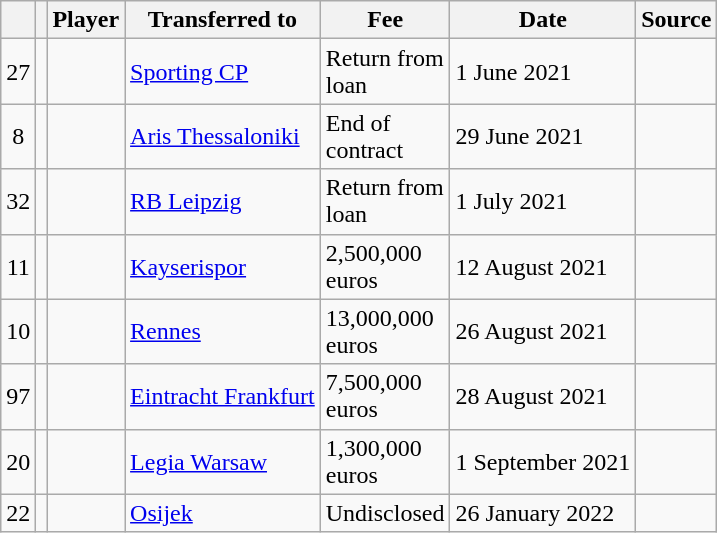<table class="wikitable plainrowheaders sortable">
<tr>
<th></th>
<th></th>
<th scope=col>Player</th>
<th>Transferred to</th>
<th !scope=col; style="width: 65px;">Fee</th>
<th scope=col>Date</th>
<th scope=col>Source</th>
</tr>
<tr>
<td align=center>27</td>
<td align=center></td>
<td></td>
<td> <a href='#'>Sporting CP</a></td>
<td>Return from loan</td>
<td>1 June 2021</td>
<td></td>
</tr>
<tr>
<td align=center>8</td>
<td align=center></td>
<td></td>
<td> <a href='#'>Aris Thessaloniki</a></td>
<td>End of contract</td>
<td>29 June 2021</td>
<td></td>
</tr>
<tr>
<td align="center">32</td>
<td align="center"></td>
<td></td>
<td> <a href='#'>RB Leipzig</a></td>
<td>Return from loan</td>
<td>1 July 2021</td>
<td></td>
</tr>
<tr>
<td align="center">11</td>
<td align="center"></td>
<td></td>
<td> <a href='#'>Kayserispor</a></td>
<td>2,500,000 euros</td>
<td>12 August 2021</td>
<td></td>
</tr>
<tr>
<td align="center">10</td>
<td align="center"></td>
<td></td>
<td> <a href='#'>Rennes</a></td>
<td>13,000,000 euros</td>
<td>26 August 2021</td>
<td></td>
</tr>
<tr>
<td align="center">97</td>
<td align="center"></td>
<td></td>
<td> <a href='#'>Eintracht Frankfurt</a></td>
<td>7,500,000 euros</td>
<td>28 August 2021</td>
<td></td>
</tr>
<tr>
<td align="center">20</td>
<td align="center"></td>
<td></td>
<td> <a href='#'>Legia Warsaw</a></td>
<td>1,300,000 euros</td>
<td>1 September 2021</td>
<td></td>
</tr>
<tr>
<td align="center">22</td>
<td align="center"></td>
<td></td>
<td> <a href='#'>Osijek</a></td>
<td>Undisclosed</td>
<td>26 January 2022</td>
<td></td>
</tr>
</table>
